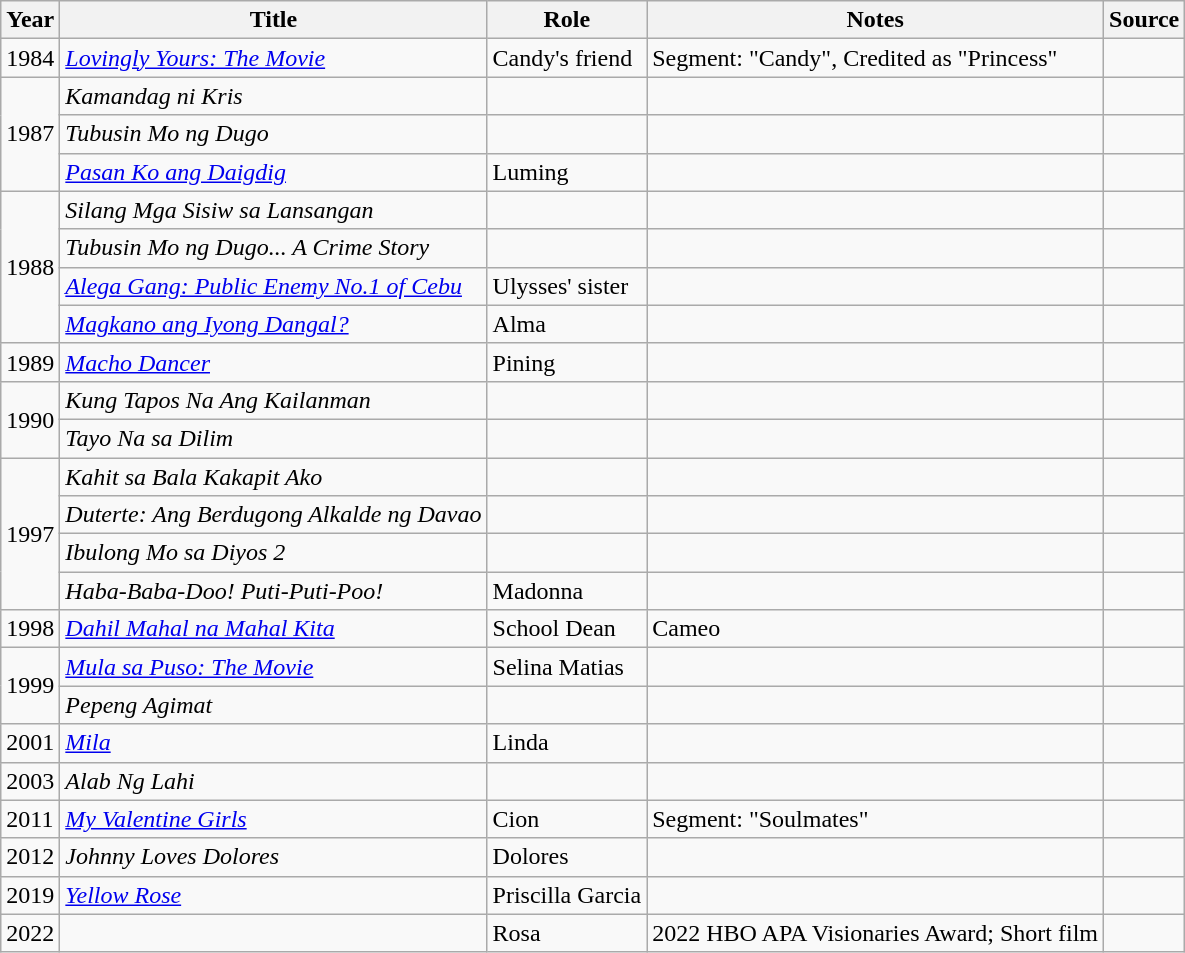<table class="wikitable sortable">
<tr Film>
<th>Year</th>
<th>Title</th>
<th>Role</th>
<th class="unsortable">Notes</th>
<th class="unsortable">Source</th>
</tr>
<tr>
<td>1984</td>
<td><em><a href='#'>Lovingly Yours: The Movie</a></em></td>
<td>Candy's friend</td>
<td>Segment: "Candy", Credited as "Princess"</td>
<td></td>
</tr>
<tr>
<td rowspan=3>1987</td>
<td><em>Kamandag ni Kris</em></td>
<td></td>
<td></td>
<td></td>
</tr>
<tr>
<td><em>Tubusin Mo ng Dugo</em></td>
<td></td>
<td></td>
<td></td>
</tr>
<tr>
<td><em><a href='#'>Pasan Ko ang Daigdig</a></em></td>
<td>Luming</td>
<td></td>
<td></td>
</tr>
<tr>
<td rowspan=4>1988</td>
<td><em>Silang Mga Sisiw sa Lansangan</em></td>
<td></td>
<td></td>
<td></td>
</tr>
<tr>
<td><em>Tubusin Mo ng Dugo... A Crime Story</em></td>
<td></td>
<td></td>
<td></td>
</tr>
<tr>
<td><em><a href='#'>Alega Gang: Public Enemy No.1 of Cebu</a></em></td>
<td>Ulysses' sister</td>
<td></td>
<td></td>
</tr>
<tr>
<td><em><a href='#'>Magkano ang Iyong Dangal?</a></em></td>
<td>Alma</td>
<td></td>
<td></td>
</tr>
<tr>
<td>1989</td>
<td><em><a href='#'>Macho Dancer</a></em></td>
<td>Pining</td>
<td></td>
<td></td>
</tr>
<tr>
<td rowspan=2>1990</td>
<td><em>Kung Tapos Na Ang Kailanman</em></td>
<td></td>
<td></td>
<td></td>
</tr>
<tr>
<td><em>Tayo Na sa Dilim</em></td>
<td></td>
<td></td>
<td></td>
</tr>
<tr>
<td rowspan=4>1997</td>
<td><em>Kahit sa Bala Kakapit Ako</em></td>
<td></td>
<td></td>
<td></td>
</tr>
<tr>
<td><em>Duterte: Ang Berdugong Alkalde ng Davao</em></td>
<td></td>
<td></td>
<td></td>
</tr>
<tr>
<td><em>Ibulong Mo sa Diyos 2</em></td>
<td></td>
<td></td>
<td></td>
</tr>
<tr>
<td><em>Haba-Baba-Doo! Puti-Puti-Poo!</em></td>
<td>Madonna</td>
<td></td>
<td></td>
</tr>
<tr>
<td>1998</td>
<td><em><a href='#'>Dahil Mahal na Mahal Kita</a></em></td>
<td>School Dean</td>
<td>Cameo</td>
<td></td>
</tr>
<tr>
<td rowspan=2>1999</td>
<td><em><a href='#'>Mula sa Puso: The Movie</a></em></td>
<td>Selina Matias</td>
<td></td>
<td></td>
</tr>
<tr>
<td><em>Pepeng Agimat</em></td>
<td></td>
<td></td>
<td></td>
</tr>
<tr>
<td>2001</td>
<td><em><a href='#'>Mila</a></em></td>
<td>Linda</td>
<td></td>
<td></td>
</tr>
<tr>
<td>2003</td>
<td><em>Alab Ng Lahi</em></td>
<td></td>
<td></td>
<td></td>
</tr>
<tr>
<td>2011</td>
<td><em><a href='#'>My Valentine Girls</a></em></td>
<td>Cion</td>
<td>Segment: "Soulmates"</td>
<td></td>
</tr>
<tr>
<td>2012</td>
<td><em>Johnny Loves Dolores</em></td>
<td>Dolores</td>
<td></td>
<td></td>
</tr>
<tr>
<td>2019</td>
<td><em><a href='#'>Yellow Rose</a></em></td>
<td>Priscilla Garcia</td>
<td></td>
<td></td>
</tr>
<tr>
<td>2022</td>
<td></td>
<td>Rosa</td>
<td>2022 HBO APA Visionaries Award; Short film</td>
<td></td>
</tr>
</table>
